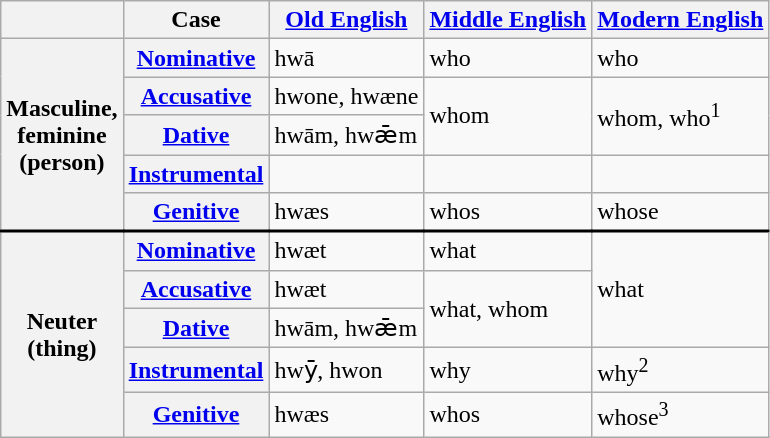<table class="wikitable">
<tr>
<th></th>
<th>Case</th>
<th><a href='#'>Old English</a></th>
<th><a href='#'>Middle English</a></th>
<th><a href='#'>Modern English</a></th>
</tr>
<tr>
<th rowspan="5">Masculine,<br>feminine<br>(person)</th>
<th><a href='#'>Nominative</a></th>
<td>hwā</td>
<td>who</td>
<td>who</td>
</tr>
<tr>
<th><a href='#'>Accusative</a></th>
<td>hwone, hwæne</td>
<td rowspan="2">whom</td>
<td rowspan="2">whom, who<sup>1</sup></td>
</tr>
<tr>
<th><a href='#'>Dative</a></th>
<td>hwām, hwǣm</td>
</tr>
<tr>
<th><a href='#'>Instrumental</a></th>
<td></td>
<td></td>
<td></td>
</tr>
<tr>
<th><a href='#'>Genitive</a></th>
<td>hwæs</td>
<td>whos</td>
<td>whose</td>
</tr>
<tr style="border-top:2px solid;">
<th rowspan="5">Neuter<br>(thing)</th>
<th><a href='#'>Nominative</a></th>
<td>hwæt</td>
<td>what</td>
<td rowspan="3">what</td>
</tr>
<tr>
<th><a href='#'>Accusative</a></th>
<td>hwæt</td>
<td rowspan="2">what, whom</td>
</tr>
<tr>
<th><a href='#'>Dative</a></th>
<td>hwām, hwǣm</td>
</tr>
<tr>
<th><a href='#'>Instrumental</a></th>
<td>hwȳ, hwon</td>
<td>why</td>
<td>why<sup>2</sup></td>
</tr>
<tr>
<th><a href='#'>Genitive</a></th>
<td>hwæs</td>
<td>whos</td>
<td>whose<sup>3</sup></td>
</tr>
</table>
